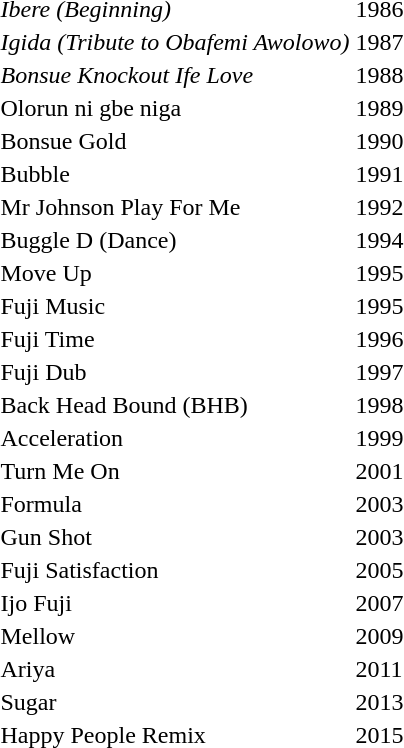<table class="MsoTableGrid">
<tr>
<td><em>Ibere (Beginning)</em></td>
<td>1986</td>
</tr>
<tr>
<td><em>Igida (Tribute to Obafemi Awolowo)</em></td>
<td>1987</td>
</tr>
<tr>
<td><em>Bonsue Knockout Ife Love</td>
<td>1988</td>
</tr>
<tr>
<td>Olorun ni gbe niga</td>
<td>1989</td>
</tr>
<tr>
<td>Bonsue Gold</td>
<td>1990</td>
</tr>
<tr>
<td></em>Bubble<em></td>
<td>1991</td>
</tr>
<tr>
<td></em>Mr Johnson Play For Me<em></td>
<td>1992</td>
</tr>
<tr>
<td></em>Buggle D (Dance)<em></td>
<td>1994</td>
</tr>
<tr>
<td></em>Move Up<em></td>
<td>1995</td>
</tr>
<tr>
<td></em>Fuji Music<em></td>
<td>1995</td>
</tr>
<tr>
<td></em>Fuji Time<em></td>
<td>1996</td>
</tr>
<tr>
<td></em>Fuji Dub<em></td>
<td>1997</td>
</tr>
<tr>
<td></em>Back Head Bound (BHB)<em></td>
<td>1998</td>
</tr>
<tr>
<td></em>Acceleration<em></td>
<td>1999</td>
</tr>
<tr>
<td></em>Turn Me On<em></td>
<td>2001</td>
</tr>
<tr>
<td></em>Formula<em></td>
<td>2003</td>
</tr>
<tr>
<td></em>Gun Shot<em></td>
<td>2003</td>
</tr>
<tr>
<td></em>Fuji Satisfaction<em></td>
<td>2005</td>
</tr>
<tr>
<td></em>Ijo Fuji<em></td>
<td>2007</td>
</tr>
<tr>
<td></em>Mellow<em></td>
<td>2009</td>
</tr>
<tr>
<td></em>Ariya<em></td>
<td>2011</td>
</tr>
<tr>
<td></em>Sugar<em></td>
<td>2013</td>
</tr>
<tr>
<td></em>Happy People Remix<em></td>
<td>2015</td>
</tr>
</table>
